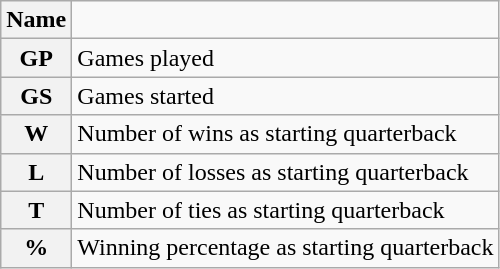<table class="wikitable">
<tr>
<th>Name</th>
<td></td>
</tr>
<tr>
<th>GP</th>
<td>Games played</td>
</tr>
<tr>
<th>GS</th>
<td>Games started</td>
</tr>
<tr>
<th>W</th>
<td>Number of wins as starting quarterback</td>
</tr>
<tr>
<th>L</th>
<td>Number of losses as starting quarterback</td>
</tr>
<tr>
<th>T</th>
<td>Number of ties as starting quarterback</td>
</tr>
<tr>
<th>%</th>
<td>Winning percentage as starting quarterback</td>
</tr>
</table>
